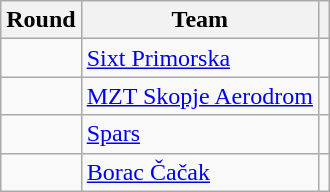<table class="wikitable">
<tr>
<th>Round</th>
<th>Team</th>
<th></th>
</tr>
<tr>
<td></td>
<td> <a href='#'>Sixt Primorska</a></td>
<td></td>
</tr>
<tr>
<td></td>
<td> <a href='#'>MZT Skopje Aerodrom</a></td>
<td></td>
</tr>
<tr>
<td></td>
<td> <a href='#'>Spars</a></td>
<td></td>
</tr>
<tr>
<td></td>
<td> <a href='#'>Borac Čačak</a></td>
<td></td>
</tr>
</table>
